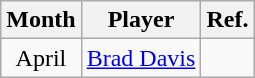<table class="wikitable">
<tr>
<th>Month</th>
<th>Player</th>
<th>Ref.</th>
</tr>
<tr>
<td align="center">April</td>
<td> <a href='#'>Brad Davis</a></td>
<td></td>
</tr>
</table>
